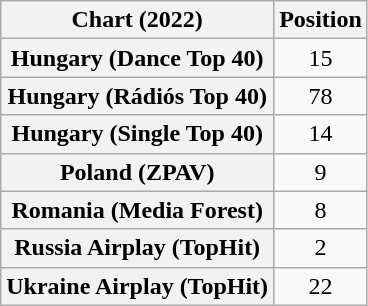<table class="wikitable sortable plainrowheaders" style="text-align:center;">
<tr>
<th scope="col">Chart (2022)</th>
<th scope="col">Position</th>
</tr>
<tr>
<th scope="row">Hungary (Dance Top 40)</th>
<td>15</td>
</tr>
<tr>
<th scope="row">Hungary (Rádiós Top 40)</th>
<td>78</td>
</tr>
<tr>
<th scope="row">Hungary (Single Top 40)</th>
<td>14</td>
</tr>
<tr>
<th scope="row">Poland (ZPAV)</th>
<td>9</td>
</tr>
<tr>
<th scope="row">Romania (Media Forest)</th>
<td>8</td>
</tr>
<tr>
<th scope="row">Russia Airplay (TopHit)</th>
<td>2</td>
</tr>
<tr>
<th scope="row">Ukraine Airplay (TopHit)</th>
<td>22</td>
</tr>
</table>
